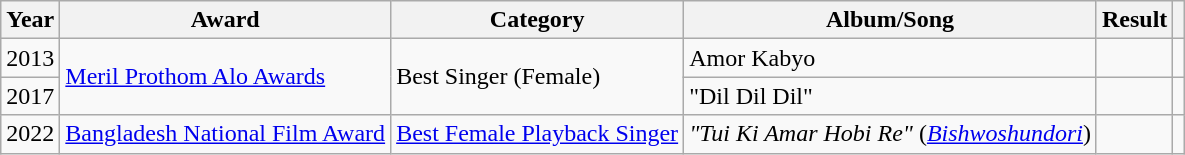<table class="wikitable sortable collapsible">
<tr>
<th style=*background:d0e5f5">Year</th>
<th style=*background:d0e5f5">Award</th>
<th style=*background:d0e5f5">Category</th>
<th style=*background:d0e5f5">Album/Song</th>
<th style=*background:d0e5f5">Result</th>
<th></th>
</tr>
<tr>
<td>2013</td>
<td rowspan="2"><a href='#'>Meril Prothom Alo Awards</a></td>
<td rowspan="2">Best Singer (Female)</td>
<td>Amor Kabyo</td>
<td></td>
<td></td>
</tr>
<tr>
<td>2017</td>
<td>"Dil Dil Dil"</td>
<td></td>
<td></td>
</tr>
<tr>
<td>2022</td>
<td><a href='#'>Bangladesh National Film Award</a></td>
<td><a href='#'>Best Female Playback Singer</a></td>
<td><em>"Tui Ki Amar Hobi Re"</em> (<em><a href='#'>Bishwoshundori</a></em>)</td>
<td></td>
</tr>
</table>
